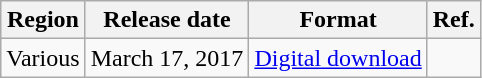<table class="wikitable">
<tr>
<th>Region</th>
<th>Release date</th>
<th>Format</th>
<th>Ref.</th>
</tr>
<tr>
<td>Various</td>
<td>March 17, 2017</td>
<td><a href='#'>Digital download</a></td>
<td></td>
</tr>
</table>
